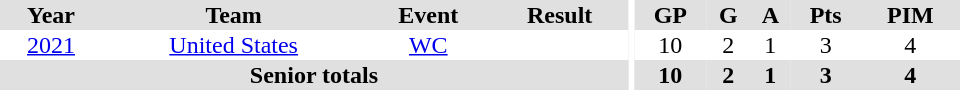<table border="0" cellpadding="1" cellspacing="0" ID="Table3" style="text-align:center; width:40em;">
<tr bgcolor="#e0e0e0">
<th>Year</th>
<th>Team</th>
<th>Event</th>
<th>Result</th>
<th rowspan="99" bgcolor="#ffffff"></th>
<th>GP</th>
<th>G</th>
<th>A</th>
<th>Pts</th>
<th>PIM</th>
</tr>
<tr>
<td><a href='#'>2021</a></td>
<td><a href='#'>United States</a></td>
<td><a href='#'>WC</a></td>
<td></td>
<td>10</td>
<td>2</td>
<td>1</td>
<td>3</td>
<td>4</td>
</tr>
<tr bgcolor="#e0e0e0">
<th colspan="4">Senior totals</th>
<th>10</th>
<th>2</th>
<th>1</th>
<th>3</th>
<th>4</th>
</tr>
</table>
